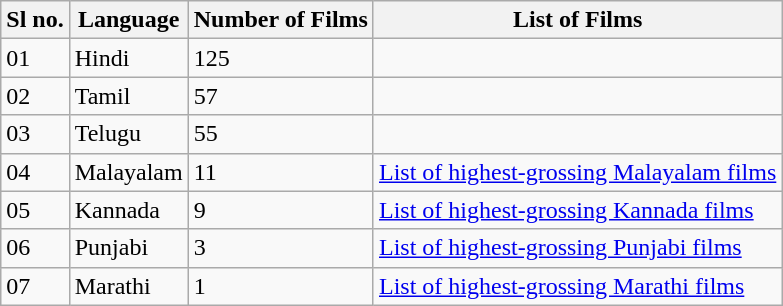<table class="wikitable">
<tr>
<th>Sl no.</th>
<th>Language</th>
<th>Number of Films</th>
<th>List of Films</th>
</tr>
<tr>
<td>01</td>
<td>Hindi</td>
<td>125</td>
<td></td>
</tr>
<tr>
<td>02</td>
<td>Tamil</td>
<td>57</td>
<td></td>
</tr>
<tr>
<td>03</td>
<td>Telugu</td>
<td>55</td>
<td></td>
</tr>
<tr>
<td>04</td>
<td>Malayalam</td>
<td>11</td>
<td><a href='#'>List of highest-grossing Malayalam films</a></td>
</tr>
<tr>
<td>05</td>
<td>Kannada</td>
<td>9</td>
<td><a href='#'>List of highest-grossing Kannada films</a></td>
</tr>
<tr>
<td>06</td>
<td>Punjabi</td>
<td>3</td>
<td><a href='#'>List of highest-grossing Punjabi films</a></td>
</tr>
<tr>
<td>07</td>
<td>Marathi</td>
<td>1</td>
<td><a href='#'>List of highest-grossing Marathi films</a></td>
</tr>
</table>
